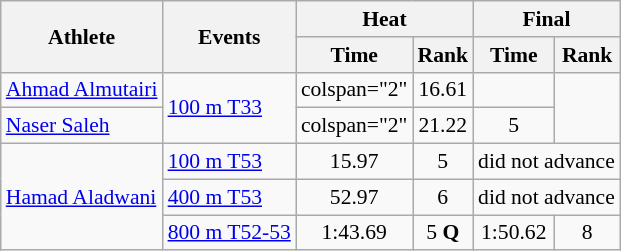<table class=wikitable style="font-size:90%">
<tr>
<th rowspan="2">Athlete</th>
<th rowspan="2">Events</th>
<th colspan="2">Heat</th>
<th colspan="2">Final</th>
</tr>
<tr>
<th>Time</th>
<th>Rank</th>
<th>Time</th>
<th>Rank</th>
</tr>
<tr align=center>
<td align=left><a href='#'>Ahmad Almutairi</a></td>
<td align=left rowspan=2><a href='#'>100 m T33</a></td>
<td>colspan="2" </td>
<td>16.61</td>
<td></td>
</tr>
<tr align=center>
<td align=left><a href='#'>Naser Saleh</a></td>
<td>colspan="2" </td>
<td>21.22</td>
<td>5</td>
</tr>
<tr align=center>
<td align=left rowspan=3><a href='#'>Hamad Aladwani</a></td>
<td align=left><a href='#'>100 m T53</a></td>
<td>15.97</td>
<td>5</td>
<td colspan=2>did not advance</td>
</tr>
<tr align=center>
<td align=left><a href='#'>400 m T53</a></td>
<td>52.97</td>
<td>6</td>
<td colspan=2>did not advance</td>
</tr>
<tr align=center>
<td align=left><a href='#'>800 m T52-53</a></td>
<td>1:43.69</td>
<td>5 <strong>Q</strong></td>
<td>1:50.62</td>
<td>8</td>
</tr>
</table>
